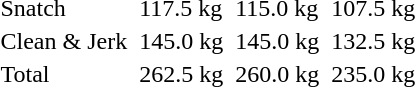<table>
<tr>
<td>Snatch</td>
<td></td>
<td>117.5 kg</td>
<td></td>
<td>115.0 kg</td>
<td></td>
<td>107.5 kg</td>
</tr>
<tr>
<td>Clean & Jerk</td>
<td></td>
<td>145.0 kg</td>
<td></td>
<td>145.0 kg</td>
<td></td>
<td>132.5 kg</td>
</tr>
<tr>
<td>Total</td>
<td></td>
<td>262.5 kg</td>
<td></td>
<td>260.0 kg</td>
<td></td>
<td>235.0 kg</td>
</tr>
</table>
